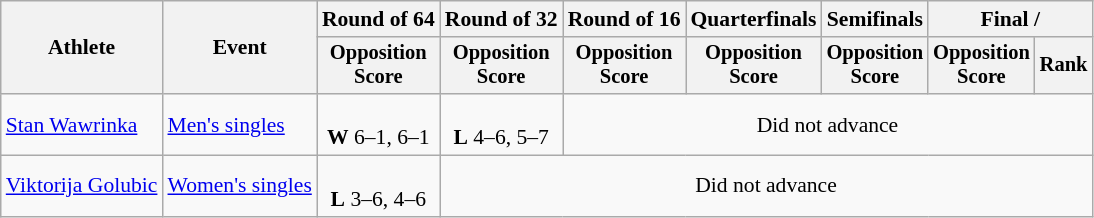<table class=wikitable style="font-size:90%">
<tr>
<th rowspan="2">Athlete</th>
<th rowspan="2">Event</th>
<th>Round of 64</th>
<th>Round of 32</th>
<th>Round of 16</th>
<th>Quarterfinals</th>
<th>Semifinals</th>
<th colspan=2>Final / </th>
</tr>
<tr style="font-size:95%">
<th>Opposition<br>Score</th>
<th>Opposition<br>Score</th>
<th>Opposition<br>Score</th>
<th>Opposition<br>Score</th>
<th>Opposition<br>Score</th>
<th>Opposition<br>Score</th>
<th>Rank</th>
</tr>
<tr align=center>
<td align=left><a href='#'>Stan Wawrinka</a></td>
<td align=left><a href='#'>Men's singles</a></td>
<td><br><strong>W</strong> 6–1, 6–1</td>
<td><br><strong>L</strong> 4–6, 5–7</td>
<td colspan="5">Did not advance</td>
</tr>
<tr align=center>
<td align=left><a href='#'>Viktorija Golubic</a></td>
<td align=left><a href='#'>Women's singles</a></td>
<td><br><strong>L</strong> 3–6, 4–6</td>
<td colspan=6>Did not advance</td>
</tr>
</table>
